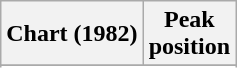<table class="wikitable sortable plainrowheaders" style="text-align:center">
<tr>
<th>Chart (1982)</th>
<th>Peak<br>position</th>
</tr>
<tr>
</tr>
<tr>
</tr>
</table>
